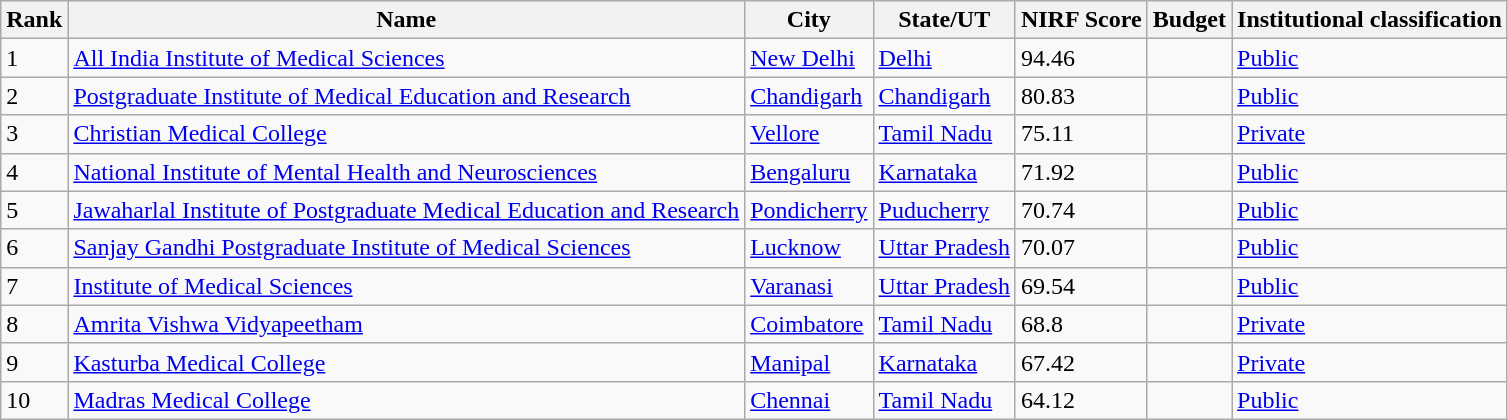<table class="wikitable">
<tr>
<th>Rank</th>
<th>Name</th>
<th>City</th>
<th>State/UT</th>
<th>NIRF Score</th>
<th>Budget</th>
<th>Institutional classification</th>
</tr>
<tr>
<td>1</td>
<td><a href='#'>All India Institute of Medical Sciences</a> <br> </td>
<td><a href='#'>New Delhi</a></td>
<td><a href='#'>Delhi</a></td>
<td>94.46</td>
<td></td>
<td><a href='#'>Public</a></td>
</tr>
<tr>
<td>2</td>
<td><a href='#'>Postgraduate Institute of Medical Education and Research</a><br> </td>
<td><a href='#'>Chandigarh</a></td>
<td><a href='#'>Chandigarh</a></td>
<td>80.83</td>
<td></td>
<td><a href='#'>Public</a></td>
</tr>
<tr>
<td>3</td>
<td><a href='#'>Christian Medical College</a> <br> </td>
<td><a href='#'>Vellore</a></td>
<td><a href='#'>Tamil Nadu</a></td>
<td>75.11</td>
<td></td>
<td><a href='#'>Private</a></td>
</tr>
<tr>
<td>4</td>
<td><a href='#'>National Institute of Mental Health and Neurosciences</a><br> </td>
<td><a href='#'>Bengaluru</a></td>
<td><a href='#'>Karnataka</a></td>
<td>71.92</td>
<td></td>
<td><a href='#'>Public</a></td>
</tr>
<tr>
<td>5</td>
<td><a href='#'>Jawaharlal Institute of Postgraduate Medical Education and Research</a><br> </td>
<td><a href='#'>Pondicherry</a></td>
<td><a href='#'>Puducherry</a></td>
<td>70.74</td>
<td></td>
<td><a href='#'>Public</a></td>
</tr>
<tr>
<td>6</td>
<td><a href='#'>Sanjay Gandhi Postgraduate Institute of Medical Sciences</a><br> </td>
<td><a href='#'>Lucknow</a></td>
<td><a href='#'>Uttar Pradesh</a></td>
<td>70.07</td>
<td></td>
<td><a href='#'>Public</a></td>
</tr>
<tr>
<td>7</td>
<td><a href='#'>Institute of Medical Sciences</a> <br> </td>
<td><a href='#'>Varanasi</a></td>
<td><a href='#'>Uttar Pradesh</a></td>
<td>69.54</td>
<td></td>
<td><a href='#'>Public</a></td>
</tr>
<tr>
<td>8</td>
<td><a href='#'>Amrita Vishwa Vidyapeetham</a></td>
<td><a href='#'>Coimbatore</a></td>
<td><a href='#'>Tamil Nadu</a></td>
<td>68.8</td>
<td></td>
<td><a href='#'>Private</a></td>
</tr>
<tr>
<td>9</td>
<td><a href='#'>Kasturba Medical College</a></td>
<td><a href='#'>Manipal</a></td>
<td><a href='#'>Karnataka</a></td>
<td>67.42</td>
<td></td>
<td><a href='#'>Private</a></td>
</tr>
<tr>
<td>10</td>
<td><a href='#'>Madras Medical College</a></td>
<td><a href='#'>Chennai</a></td>
<td><a href='#'>Tamil Nadu</a></td>
<td>64.12</td>
<td></td>
<td><a href='#'>Public</a></td>
</tr>
</table>
